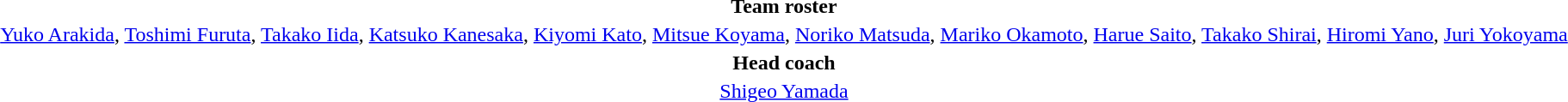<table style="text-align: center; margin-top: 2em; margin-left: auto; margin-right: auto">
<tr>
<td><strong>Team roster</strong></td>
</tr>
<tr>
<td><a href='#'>Yuko Arakida</a>, <a href='#'>Toshimi Furuta</a>, <a href='#'>Takako Iida</a>, <a href='#'>Katsuko Kanesaka</a>, <a href='#'>Kiyomi Kato</a>, <a href='#'>Mitsue Koyama</a>, <a href='#'>Noriko Matsuda</a>, <a href='#'>Mariko Okamoto</a>, <a href='#'>Harue Saito</a>, <a href='#'>Takako Shirai</a>, <a href='#'>Hiromi Yano</a>, <a href='#'>Juri Yokoyama</a></td>
</tr>
<tr>
<td><strong>Head coach</strong></td>
</tr>
<tr>
<td><a href='#'>Shigeo Yamada</a></td>
</tr>
<tr>
</tr>
</table>
